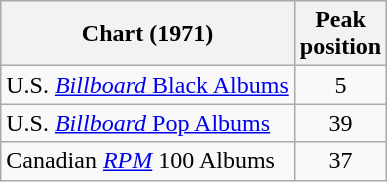<table class="wikitable">
<tr>
<th align="left">Chart (1971)</th>
<th align="center">Peak<br>position</th>
</tr>
<tr>
<td align="left">U.S. <a href='#'><em>Billboard</em> Black Albums</a></td>
<td align="center">5</td>
</tr>
<tr>
<td align="left">U.S. <a href='#'><em>Billboard</em> Pop Albums</a></td>
<td align="center">39</td>
</tr>
<tr>
<td align="left">Canadian <em><a href='#'>RPM</a></em> 100 Albums</td>
<td align="center">37</td>
</tr>
</table>
